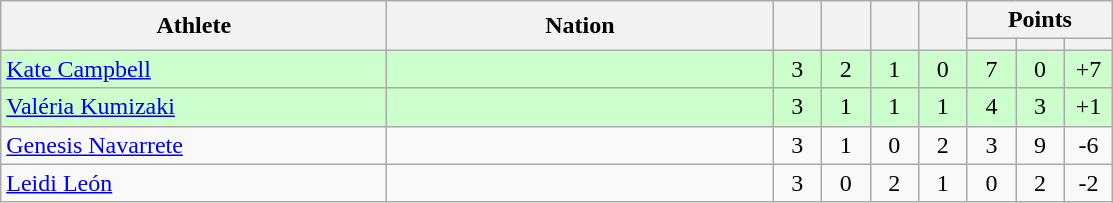<table class="wikitable" style="text-align: center; font-size:100% ">
<tr>
<th rowspan=2 width=250>Athlete</th>
<th rowspan=2 width=250>Nation</th>
<th rowspan=2 width=25></th>
<th rowspan=2 width=25></th>
<th rowspan=2 width=25></th>
<th rowspan=2 width=25></th>
<th colspan=3>Points</th>
</tr>
<tr>
<th width=25></th>
<th width=25></th>
<th width=25></th>
</tr>
<tr bgcolor="ccffcc">
<td align=left><a href='#'>Kate Campbell</a></td>
<td align=left></td>
<td>3</td>
<td>2</td>
<td>1</td>
<td>0</td>
<td>7</td>
<td>0</td>
<td>+7</td>
</tr>
<tr bgcolor="ccffcc">
<td align=left><a href='#'>Valéria Kumizaki</a></td>
<td align=left></td>
<td>3</td>
<td>1</td>
<td>1</td>
<td>1</td>
<td>4</td>
<td>3</td>
<td>+1</td>
</tr>
<tr>
<td align=left><a href='#'>Genesis Navarrete</a></td>
<td align=left></td>
<td>3</td>
<td>1</td>
<td>0</td>
<td>2</td>
<td>3</td>
<td>9</td>
<td>-6</td>
</tr>
<tr>
<td align=left><a href='#'>Leidi León</a></td>
<td align=left></td>
<td>3</td>
<td>0</td>
<td>2</td>
<td>1</td>
<td>0</td>
<td>2</td>
<td>-2</td>
</tr>
</table>
